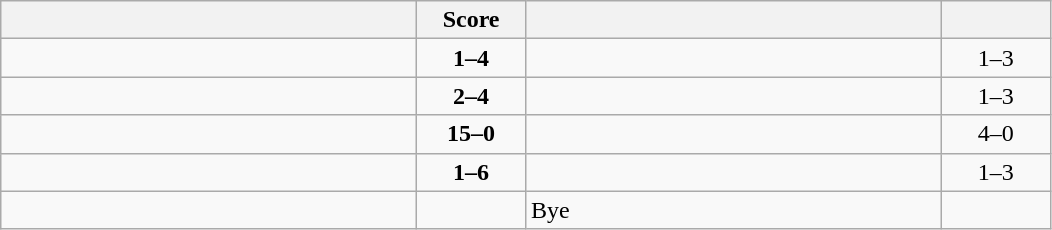<table class="wikitable" style="text-align: center; ">
<tr>
<th align="right" width="270"></th>
<th width="65">Score</th>
<th align="left" width="270"></th>
<th width="65"></th>
</tr>
<tr>
<td align="left"></td>
<td><strong>1–4</strong></td>
<td align="left"><strong></strong></td>
<td>1–3 <strong></strong></td>
</tr>
<tr>
<td align="left"></td>
<td><strong>2–4</strong></td>
<td align="left"><strong></strong></td>
<td>1–3 <strong></strong></td>
</tr>
<tr>
<td align="left"><strong></strong></td>
<td><strong>15–0</strong></td>
<td align="left"></td>
<td>4–0 <strong></strong></td>
</tr>
<tr>
<td align="left"></td>
<td><strong>1–6</strong></td>
<td align="left"><strong></strong></td>
<td>1–3 <strong></strong></td>
</tr>
<tr>
<td align="left"><strong></strong></td>
<td></td>
<td align="left">Bye</td>
<td></td>
</tr>
</table>
